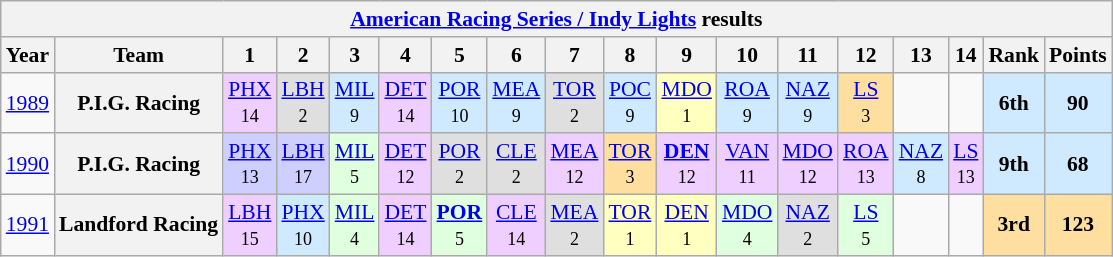<table class="wikitable" style="text-align:center; font-size:90%">
<tr>
<th colspan=45><a href='#'>American Racing Series / Indy Lights</a> results</th>
</tr>
<tr>
<th>Year</th>
<th>Team</th>
<th>1</th>
<th>2</th>
<th>3</th>
<th>4</th>
<th>5</th>
<th>6</th>
<th>7</th>
<th>8</th>
<th>9</th>
<th>10</th>
<th>11</th>
<th>12</th>
<th>13</th>
<th>14</th>
<th>Rank</th>
<th>Points</th>
</tr>
<tr>
<td><a href='#'>1989</a></td>
<th>P.I.G. Racing</th>
<td style="background:#EFCFFF;"><a href='#'>PHX</a><br><small>14</small></td>
<td style="background:#DFDFDF;"><a href='#'>LBH</a><br><small>2</small></td>
<td style="background:#CFEAFF;"><a href='#'>MIL</a><br><small>9</small></td>
<td style="background:#EFCFFF;"><a href='#'>DET</a><br><small>14</small></td>
<td style="background:#CFEAFF;"><a href='#'>POR</a><br><small>10</small></td>
<td style="background:#CFEAFF;"><a href='#'>MEA</a><br><small>9</small></td>
<td style="background:#DFDFDF;"><a href='#'>TOR</a><br><small>2</small></td>
<td style="background:#CFEAFF;"><a href='#'>POC</a><br><small>9</small></td>
<td style="background:#FFFFBF;"><a href='#'>MDO</a><br><small>1</small></td>
<td style="background:#CFEAFF;"><a href='#'>ROA</a><br><small>9</small></td>
<td style="background:#CFEAFF;"><a href='#'>NAZ</a><br><small>9</small></td>
<td style="background:#FFDF9F;"><a href='#'>LS</a><br><small>3</small></td>
<td></td>
<td></td>
<td style="background:#CFEAFF;"><strong>6th</strong></td>
<td style="background:#CFEAFF;"><strong>90</strong></td>
</tr>
<tr>
<td><a href='#'>1990</a></td>
<th>P.I.G. Racing</th>
<td style="background:#CFCFFF;"><a href='#'>PHX</a><br><small>13</small></td>
<td style="background:#CFCFFF;"><a href='#'>LBH</a><br><small>17</small></td>
<td style="background:#DFFFDF;"><a href='#'>MIL</a><br><small>5</small></td>
<td style="background:#EFCFFF;"><a href='#'>DET</a><br><small>12</small></td>
<td style="background:#DFDFDF;"><a href='#'>POR</a><br><small>2</small></td>
<td style="background:#DFDFDF;"><a href='#'>CLE</a><br><small>2</small></td>
<td style="background:#EFCFFF;"><a href='#'>MEA</a><br><small>12</small></td>
<td style="background:#FFDF9F;"><a href='#'>TOR</a><br><small>3</small></td>
<td style="background:#EFCFFF;"><strong><a href='#'>DEN</a></strong><br><small>12</small></td>
<td style="background:#EFCFFF;"><a href='#'>VAN</a><br><small>11</small></td>
<td style="background:#EFCFFF;"><a href='#'>MDO</a><br><small>12</small></td>
<td style="background:#EFCFFF;"><a href='#'>ROA</a><br><small>13</small></td>
<td style="background:#CFEAFF;"><a href='#'>NAZ</a><br><small>8</small></td>
<td style="background:#EFCFFF;"><a href='#'>LS</a><br><small>13</small></td>
<td style="background:#CFEAFF;"><strong>9th</strong></td>
<td style="background:#CFEAFF;"><strong>68</strong></td>
</tr>
<tr>
<td><a href='#'>1991</a></td>
<th>Landford Racing</th>
<td style="background:#EFCFFF;"><a href='#'>LBH</a><br><small>15</small></td>
<td style="background:#CFEAFF;"><a href='#'>PHX</a><br><small>10</small></td>
<td style="background:#DFFFDF;"><a href='#'>MIL</a><br><small>4</small></td>
<td style="background:#EFCFFF;"><a href='#'>DET</a><br><small>14</small></td>
<td style="background:#DFFFDF;"><strong><a href='#'>POR</a></strong><br><small>5</small></td>
<td style="background:#EFCFFF;"><a href='#'>CLE</a><br><small>14</small></td>
<td style="background:#DFDFDF;"><a href='#'>MEA</a><br><small>2</small></td>
<td style="background:#FFFFBF;"><a href='#'>TOR</a><br><small>1</small></td>
<td style="background:#FFFFBF;"><a href='#'>DEN</a><br><small>1</small></td>
<td style="background:#DFFFDF;"><a href='#'>MDO</a><br><small>4</small></td>
<td style="background:#DFDFDF;"><a href='#'>NAZ</a><br><small>2</small></td>
<td style="background:#DFFFDF;"><a href='#'>LS</a><br><small>5</small></td>
<td></td>
<td></td>
<td style="background:#FFDF9F;"><strong>3rd</strong></td>
<td style="background:#FFDF9F;"><strong>123</strong></td>
</tr>
</table>
